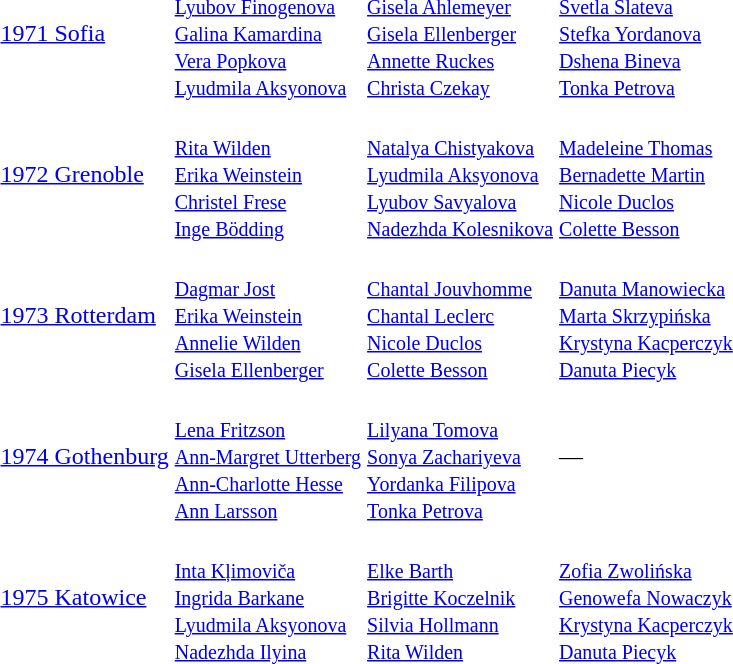<table>
<tr>
<td><a href='#'>1971 Sofia</a><br></td>
<td><br><small><a href='#'>Lyubov Finogenova</a><br><a href='#'>Galina Kamardina</a><br><a href='#'>Vera Popkova</a><br><a href='#'>Lyudmila Aksyonova</a></small></td>
<td><br><small><a href='#'>Gisela Ahlemeyer</a><br><a href='#'>Gisela Ellenberger</a><br><a href='#'>Annette Ruckes</a><br><a href='#'>Christa Czekay</a></small></td>
<td><br><small><a href='#'>Svetla Slateva</a><br><a href='#'>Stefka Yordanova</a><br><a href='#'>Dshena Bineva</a><br><a href='#'>Tonka Petrova</a></small></td>
</tr>
<tr>
<td><a href='#'>1972 Grenoble</a><br></td>
<td><br><small><a href='#'>Rita Wilden</a><br><a href='#'>Erika Weinstein</a><br><a href='#'>Christel Frese</a><br><a href='#'>Inge Bödding</a></small></td>
<td><br><small><a href='#'>Natalya Chistyakova</a><br><a href='#'>Lyudmila Aksyonova</a><br><a href='#'>Lyubov Savyalova</a><br><a href='#'>Nadezhda Kolesnikova</a></small></td>
<td><br><small><a href='#'>Madeleine Thomas</a><br><a href='#'>Bernadette Martin</a><br><a href='#'>Nicole Duclos</a><br><a href='#'>Colette Besson</a></small></td>
</tr>
<tr>
<td><a href='#'>1973 Rotterdam</a><br></td>
<td><br><small><a href='#'>Dagmar Jost</a><br><a href='#'>Erika Weinstein</a><br><a href='#'>Annelie Wilden</a><br><a href='#'>Gisela Ellenberger</a></small></td>
<td><br><small><a href='#'>Chantal Jouvhomme</a><br><a href='#'>Chantal Leclerc</a><br><a href='#'>Nicole Duclos</a><br><a href='#'>Colette Besson</a></small></td>
<td><br><small><a href='#'>Danuta Manowiecka</a><br><a href='#'>Marta Skrzypińska</a><br><a href='#'>Krystyna Kacperczyk</a><br><a href='#'>Danuta Piecyk</a></small></td>
</tr>
<tr>
<td><a href='#'>1974 Gothenburg</a><br></td>
<td><br><small><a href='#'>Lena Fritzson</a><br><a href='#'>Ann-Margret Utterberg</a><br><a href='#'>Ann-Charlotte Hesse</a><br><a href='#'>Ann Larsson</a></small></td>
<td><br><small><a href='#'>Lilyana Tomova</a><br><a href='#'>Sonya Zachariyeva</a><br><a href='#'>Yordanka Filipova</a><br><a href='#'>Tonka Petrova</a></small></td>
<td>—</td>
</tr>
<tr>
<td><a href='#'>1975 Katowice</a><br></td>
<td><br><small><a href='#'>Inta Kļimoviča</a><br><a href='#'>Ingrida Barkane</a><br><a href='#'>Lyudmila Aksyonova</a><br><a href='#'>Nadezhda Ilyina</a></small></td>
<td><br><small><a href='#'>Elke Barth</a><br><a href='#'>Brigitte Koczelnik</a><br><a href='#'>Silvia Hollmann</a><br><a href='#'>Rita Wilden</a></small></td>
<td><br><small><a href='#'>Zofia Zwolińska</a><br><a href='#'>Genowefa Nowaczyk</a><br><a href='#'>Krystyna Kacperczyk</a><br><a href='#'>Danuta Piecyk</a></small></td>
</tr>
<tr>
</tr>
</table>
